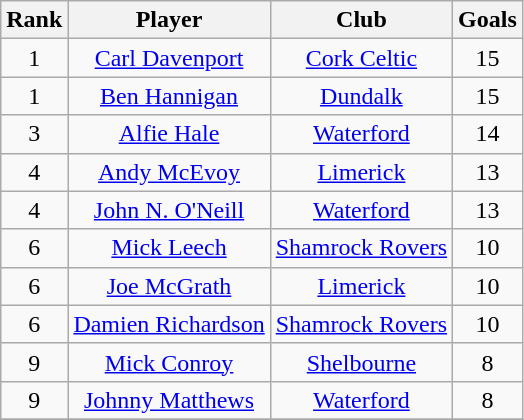<table class="wikitable" style="text-align:center">
<tr>
<th>Rank</th>
<th>Player</th>
<th>Club</th>
<th>Goals</th>
</tr>
<tr>
<td>1</td>
<td><a href='#'>Carl Davenport</a></td>
<td><a href='#'>Cork Celtic</a></td>
<td>15</td>
</tr>
<tr>
<td>1</td>
<td><a href='#'>Ben Hannigan</a></td>
<td><a href='#'>Dundalk</a></td>
<td>15</td>
</tr>
<tr>
<td>3</td>
<td><a href='#'>Alfie Hale</a></td>
<td><a href='#'>Waterford</a></td>
<td>14</td>
</tr>
<tr>
<td>4</td>
<td><a href='#'>Andy McEvoy</a></td>
<td><a href='#'>Limerick</a></td>
<td>13</td>
</tr>
<tr>
<td>4</td>
<td><a href='#'>John N. O'Neill</a></td>
<td><a href='#'>Waterford</a></td>
<td>13</td>
</tr>
<tr>
<td>6</td>
<td><a href='#'>Mick Leech</a></td>
<td><a href='#'>Shamrock Rovers</a></td>
<td>10</td>
</tr>
<tr>
<td>6</td>
<td><a href='#'>Joe McGrath</a></td>
<td><a href='#'>Limerick</a></td>
<td>10</td>
</tr>
<tr>
<td>6</td>
<td><a href='#'>Damien Richardson</a></td>
<td><a href='#'>Shamrock Rovers</a></td>
<td>10</td>
</tr>
<tr>
<td>9</td>
<td><a href='#'>Mick Conroy</a></td>
<td><a href='#'>Shelbourne</a></td>
<td>8</td>
</tr>
<tr>
<td>9</td>
<td><a href='#'>Johnny Matthews</a></td>
<td><a href='#'>Waterford</a></td>
<td>8</td>
</tr>
<tr>
</tr>
</table>
